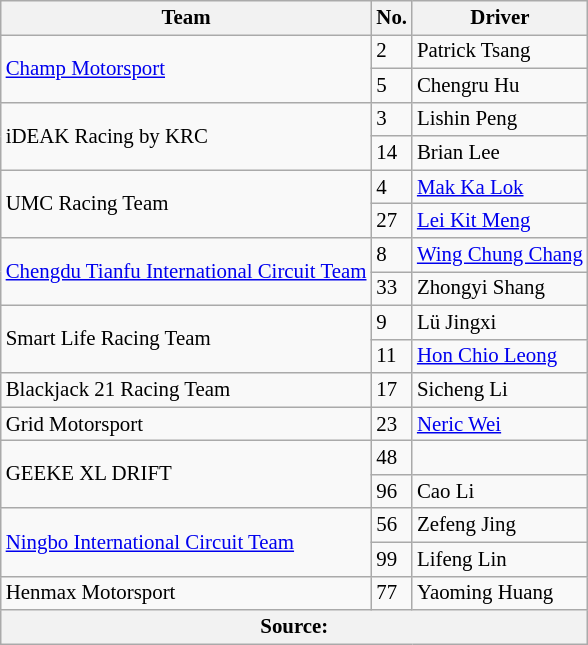<table class="wikitable" style="font-size: 87%;">
<tr>
<th>Team</th>
<th>No.</th>
<th>Driver</th>
</tr>
<tr>
<td rowspan="2"> <a href='#'>Champ Motorsport</a></td>
<td>2</td>
<td> Patrick Tsang</td>
</tr>
<tr>
<td>5</td>
<td> Chengru Hu</td>
</tr>
<tr>
<td rowspan="2"> iDEAK Racing by KRC</td>
<td>3</td>
<td> Lishin Peng</td>
</tr>
<tr>
<td>14</td>
<td> Brian Lee</td>
</tr>
<tr>
<td rowspan="2"> UMC Racing Team</td>
<td>4</td>
<td> <a href='#'>Mak Ka Lok</a></td>
</tr>
<tr>
<td>27</td>
<td> <a href='#'>Lei Kit Meng</a></td>
</tr>
<tr>
<td rowspan="2"> <a href='#'>Chengdu Tianfu International Circuit Team</a></td>
<td>8</td>
<td> <a href='#'>Wing Chung Chang</a></td>
</tr>
<tr>
<td>33</td>
<td> Zhongyi Shang</td>
</tr>
<tr>
<td rowspan="2"> Smart Life Racing Team</td>
<td>9</td>
<td> Lü Jingxi</td>
</tr>
<tr>
<td>11</td>
<td> <a href='#'>Hon Chio Leong</a></td>
</tr>
<tr>
<td> Blackjack 21 Racing Team</td>
<td>17</td>
<td> Sicheng Li</td>
</tr>
<tr>
<td> Grid Motorsport</td>
<td>23</td>
<td> <a href='#'>Neric Wei</a></td>
</tr>
<tr>
<td rowspan="2"> GEEKE XL DRIFT</td>
<td>48</td>
<td> </td>
</tr>
<tr>
<td>96</td>
<td> Cao Li</td>
</tr>
<tr>
<td rowspan="2"> <a href='#'>Ningbo International Circuit Team</a></td>
<td>56</td>
<td> Zefeng Jing</td>
</tr>
<tr>
<td>99</td>
<td> Lifeng Lin</td>
</tr>
<tr>
<td> Henmax Motorsport</td>
<td>77</td>
<td> Yaoming Huang</td>
</tr>
<tr>
<th colspan="3">Source:</th>
</tr>
</table>
